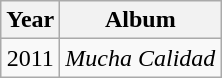<table class="wikitable">
<tr>
<th>Year</th>
<th>Album</th>
</tr>
<tr>
<td style="text-align:center;">2011</td>
<td><em>Mucha Calidad</em></td>
</tr>
</table>
